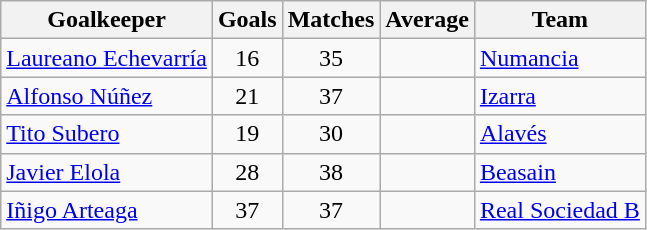<table class="wikitable sortable">
<tr>
<th>Goalkeeper</th>
<th>Goals</th>
<th>Matches</th>
<th>Average</th>
<th>Team</th>
</tr>
<tr>
<td> <a href='#'>Laureano Echevarría</a></td>
<td align=center>16</td>
<td align=center>35</td>
<td align=center></td>
<td><a href='#'>Numancia</a></td>
</tr>
<tr>
<td> <a href='#'>Alfonso Núñez</a></td>
<td align=center>21</td>
<td align=center>37</td>
<td align=center></td>
<td><a href='#'>Izarra</a></td>
</tr>
<tr>
<td> <a href='#'>Tito Subero</a></td>
<td align=center>19</td>
<td align=center>30</td>
<td align=center></td>
<td><a href='#'>Alavés</a></td>
</tr>
<tr>
<td> <a href='#'>Javier Elola</a></td>
<td align=center>28</td>
<td align=center>38</td>
<td align=center></td>
<td><a href='#'>Beasain</a></td>
</tr>
<tr>
<td> <a href='#'>Iñigo Arteaga</a></td>
<td align=center>37</td>
<td align=center>37</td>
<td align=center></td>
<td><a href='#'>Real Sociedad B</a></td>
</tr>
</table>
